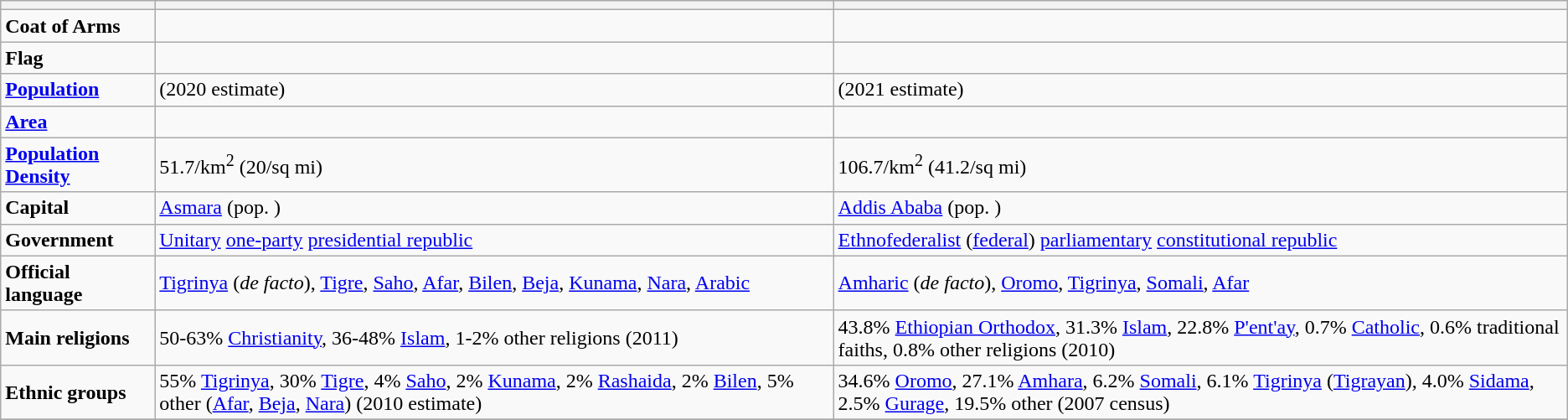<table class="wikitable">
<tr>
<th></th>
<th></th>
<th></th>
</tr>
<tr>
<td><strong>Coat of Arms</strong></td>
<td style="text-align:center"></td>
<td style="text-align:center"></td>
</tr>
<tr>
<td><strong>Flag</strong></td>
<td style="text-align:center"></td>
<td style="text-align:center"></td>
</tr>
<tr>
<td><strong><a href='#'>Population</a></strong></td>
<td> (2020 estimate)</td>
<td> (2021 estimate)</td>
</tr>
<tr>
<td><strong><a href='#'>Area</a></strong></td>
<td></td>
<td></td>
</tr>
<tr>
<td><strong><a href='#'>Population Density</a></strong></td>
<td>51.7/km<sup>2</sup> (20/sq mi)</td>
<td>106.7/km<sup>2</sup> (41.2/sq mi)</td>
</tr>
<tr>
<td><strong>Capital</strong></td>
<td><a href='#'>Asmara</a> (pop. )</td>
<td><a href='#'>Addis Ababa</a> (pop. )</td>
</tr>
<tr>
<td><strong>Government</strong></td>
<td><a href='#'>Unitary</a> <a href='#'>one-party</a> <a href='#'>presidential republic</a></td>
<td><a href='#'>Ethnofederalist</a> (<a href='#'>federal</a>)  <a href='#'>parliamentary</a> <a href='#'>constitutional republic</a></td>
</tr>
<tr>
<td><strong>Official language</strong></td>
<td><a href='#'>Tigrinya</a> (<em>de facto</em>), <a href='#'>Tigre</a>, <a href='#'>Saho</a>, <a href='#'>Afar</a>, <a href='#'>Bilen</a>, <a href='#'>Beja</a>, <a href='#'>Kunama</a>, <a href='#'>Nara</a>, <a href='#'>Arabic</a></td>
<td><a href='#'>Amharic</a> (<em>de facto</em>), <a href='#'>Oromo</a>, <a href='#'>Tigrinya</a>, <a href='#'>Somali</a>, <a href='#'>Afar</a></td>
</tr>
<tr>
<td><strong>Main religions</strong></td>
<td>50-63% <a href='#'>Christianity</a>, 36-48% <a href='#'>Islam</a>, 1-2% other religions (2011)</td>
<td>43.8% <a href='#'>Ethiopian Orthodox</a>, 31.3% <a href='#'>Islam</a>, 22.8% <a href='#'>P'ent'ay</a>, 0.7% <a href='#'>Catholic</a>, 0.6% traditional faiths, 0.8% other religions (2010)</td>
</tr>
<tr>
<td><strong>Ethnic groups</strong></td>
<td>55% <a href='#'>Tigrinya</a>, 30% <a href='#'>Tigre</a>, 4% <a href='#'>Saho</a>, 2% <a href='#'>Kunama</a>, 2% <a href='#'>Rashaida</a>, 2% <a href='#'>Bilen</a>, 5% other (<a href='#'>Afar</a>, <a href='#'>Beja</a>, <a href='#'>Nara</a>) (2010 estimate)</td>
<td>34.6% <a href='#'>Oromo</a>, 27.1% <a href='#'>Amhara</a>, 6.2% <a href='#'>Somali</a>, 6.1% <a href='#'>Tigrinya</a> (<a href='#'>Tigrayan</a>), 4.0% <a href='#'>Sidama</a>, 2.5% <a href='#'>Gurage</a>, 19.5% other (2007 census)</td>
</tr>
<tr>
</tr>
</table>
